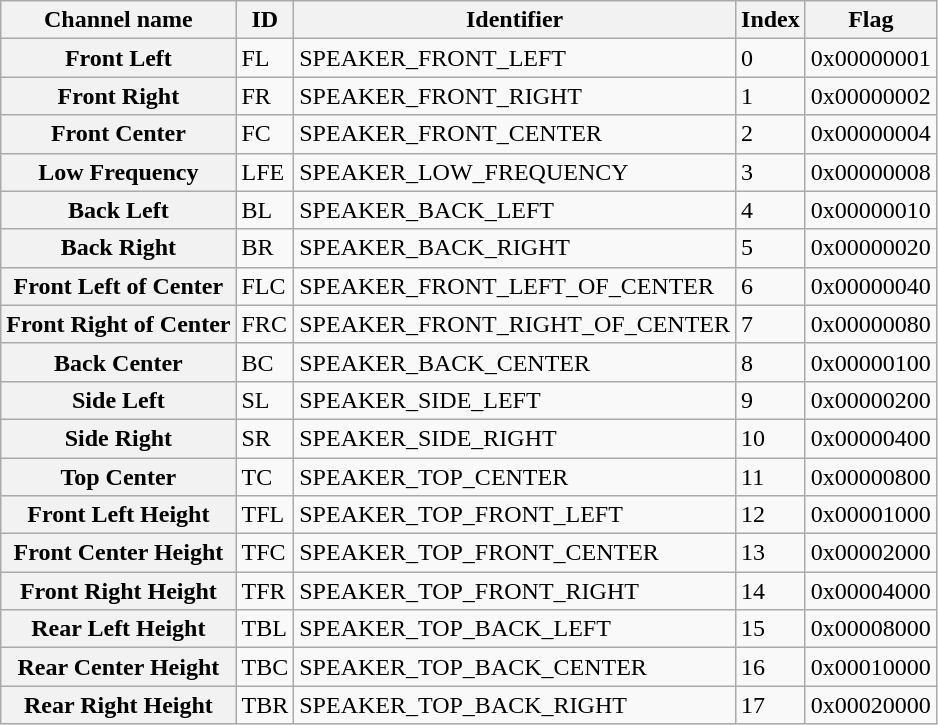<table class="wikitable">
<tr>
<th>Channel name</th>
<th>ID</th>
<th>Identifier</th>
<th>Index</th>
<th>Flag</th>
</tr>
<tr>
<th>Front Left</th>
<td>FL</td>
<td>SPEAKER_FRONT_LEFT</td>
<td>0</td>
<td>0x00000001</td>
</tr>
<tr>
<th>Front Right</th>
<td>FR</td>
<td>SPEAKER_FRONT_RIGHT</td>
<td>1</td>
<td>0x00000002</td>
</tr>
<tr>
<th>Front Center</th>
<td>FC</td>
<td>SPEAKER_FRONT_CENTER</td>
<td>2</td>
<td>0x00000004</td>
</tr>
<tr>
<th title="Subwoofer">Low Frequency</th>
<td>LFE</td>
<td>SPEAKER_LOW_FREQUENCY</td>
<td>3</td>
<td>0x00000008</td>
</tr>
<tr>
<th>Back Left</th>
<td>BL</td>
<td>SPEAKER_BACK_LEFT</td>
<td>4</td>
<td>0x00000010</td>
</tr>
<tr>
<th>Back Right</th>
<td>BR</td>
<td>SPEAKER_BACK_RIGHT</td>
<td>5</td>
<td>0x00000020</td>
</tr>
<tr>
<th>Front Left of Center</th>
<td>FLC</td>
<td>SPEAKER_FRONT_LEFT_OF_CENTER</td>
<td>6</td>
<td>0x00000040</td>
</tr>
<tr>
<th>Front Right of Center</th>
<td>FRC</td>
<td>SPEAKER_FRONT_RIGHT_OF_CENTER</td>
<td>7</td>
<td>0x00000080</td>
</tr>
<tr>
<th>Back Center</th>
<td>BC</td>
<td>SPEAKER_BACK_CENTER</td>
<td>8</td>
<td>0x00000100</td>
</tr>
<tr>
<th>Side Left</th>
<td>SL</td>
<td>SPEAKER_SIDE_LEFT</td>
<td>9</td>
<td>0x00000200</td>
</tr>
<tr>
<th>Side Right</th>
<td>SR</td>
<td>SPEAKER_SIDE_RIGHT</td>
<td>10</td>
<td>0x00000400</td>
</tr>
<tr>
<th>Top Center</th>
<td>TC</td>
<td>SPEAKER_TOP_CENTER</td>
<td>11</td>
<td>0x00000800</td>
</tr>
<tr>
<th>Front Left Height</th>
<td>TFL</td>
<td>SPEAKER_TOP_FRONT_LEFT</td>
<td>12</td>
<td>0x00001000</td>
</tr>
<tr>
<th>Front Center Height</th>
<td>TFC</td>
<td>SPEAKER_TOP_FRONT_CENTER</td>
<td>13</td>
<td>0x00002000</td>
</tr>
<tr>
<th>Front Right Height</th>
<td>TFR</td>
<td>SPEAKER_TOP_FRONT_RIGHT</td>
<td>14</td>
<td>0x00004000</td>
</tr>
<tr>
<th>Rear Left Height</th>
<td>TBL</td>
<td>SPEAKER_TOP_BACK_LEFT</td>
<td>15</td>
<td>0x00008000</td>
</tr>
<tr>
<th>Rear Center Height</th>
<td>TBC</td>
<td>SPEAKER_TOP_BACK_CENTER</td>
<td>16</td>
<td>0x00010000</td>
</tr>
<tr>
<th>Rear Right Height</th>
<td>TBR</td>
<td>SPEAKER_TOP_BACK_RIGHT</td>
<td>17</td>
<td>0x00020000</td>
</tr>
</table>
